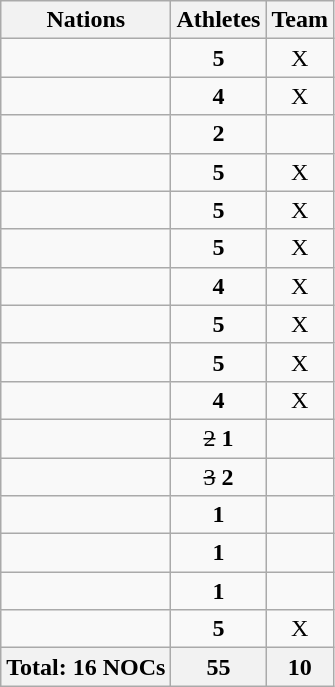<table class="wikitable sortable" style="text-align:center;">
<tr>
<th>Nations</th>
<th>Athletes</th>
<th>Team</th>
</tr>
<tr>
<td align="left"></td>
<td><strong>5</strong></td>
<td>X</td>
</tr>
<tr>
<td align="left"></td>
<td><strong>4</strong></td>
<td>X</td>
</tr>
<tr>
<td align="left"></td>
<td><strong>2</strong></td>
<td></td>
</tr>
<tr>
<td align="left"></td>
<td><strong>5</strong></td>
<td>X</td>
</tr>
<tr>
<td align="left"></td>
<td><strong>5</strong></td>
<td>X</td>
</tr>
<tr>
<td align="left"></td>
<td><strong>5</strong></td>
<td>X</td>
</tr>
<tr>
<td align="left"></td>
<td><strong>4</strong></td>
<td>X</td>
</tr>
<tr>
<td align="left"></td>
<td><strong>5</strong></td>
<td>X</td>
</tr>
<tr>
<td align="left"></td>
<td><strong>5</strong></td>
<td>X</td>
</tr>
<tr>
<td align="left"></td>
<td><strong>4</strong></td>
<td>X</td>
</tr>
<tr>
<td align="left"></td>
<td><s>2</s> <strong>1</strong></td>
<td></td>
</tr>
<tr>
<td align="left"></td>
<td><s>3</s> <strong>2</strong></td>
<td></td>
</tr>
<tr>
<td align="left"></td>
<td><strong>1</strong></td>
<td></td>
</tr>
<tr>
<td align="left"></td>
<td><strong>1</strong></td>
<td></td>
</tr>
<tr>
<td align="left"></td>
<td><strong>1</strong></td>
<td></td>
</tr>
<tr>
<td align="left"></td>
<td><strong>5</strong></td>
<td>X</td>
</tr>
<tr>
<th>Total: 16 NOCs</th>
<th>55</th>
<th>10</th>
</tr>
</table>
